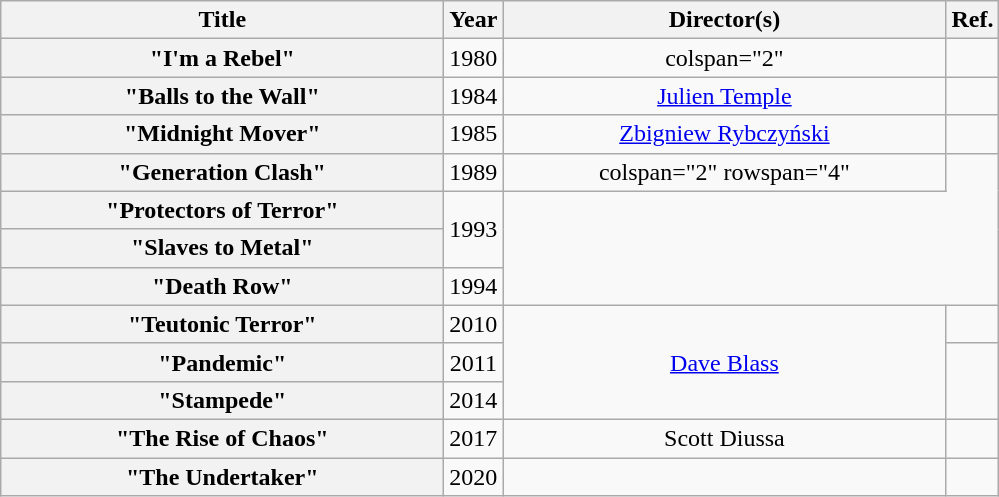<table class="wikitable plainrowheaders" style="text-align:center;">
<tr>
<th scope="col" style="width:18em;">Title</th>
<th scope="col">Year</th>
<th scope="col" style="width:18em;">Director(s)</th>
<th scope="col">Ref.</th>
</tr>
<tr>
<th scope="row">"I'm a Rebel"</th>
<td>1980</td>
<td>colspan="2" </td>
</tr>
<tr>
<th scope="row">"Balls to the Wall"</th>
<td>1984</td>
<td><a href='#'>Julien Temple</a></td>
<td></td>
</tr>
<tr>
<th scope="row">"Midnight Mover"</th>
<td>1985</td>
<td><a href='#'>Zbigniew Rybczyński</a></td>
<td></td>
</tr>
<tr>
<th scope="row">"Generation Clash"</th>
<td>1989</td>
<td>colspan="2" rowspan="4" </td>
</tr>
<tr>
<th scope="row">"Protectors of Terror"</th>
<td rowspan="2">1993</td>
</tr>
<tr>
<th scope="row">"Slaves to Metal"</th>
</tr>
<tr>
<th scope="row">"Death Row"</th>
<td>1994</td>
</tr>
<tr>
<th scope="row">"Teutonic Terror"</th>
<td>2010</td>
<td rowspan="3"><a href='#'>Dave Blass</a></td>
<td></td>
</tr>
<tr>
<th scope="row">"Pandemic"</th>
<td>2011</td>
<td rowspan="2"></td>
</tr>
<tr>
<th scope="row">"Stampede"</th>
<td>2014</td>
</tr>
<tr>
<th scope="row">"The Rise of Chaos"</th>
<td>2017</td>
<td>Scott Diussa</td>
<td></td>
</tr>
<tr>
<th scope="row">"The Undertaker"</th>
<td>2020</td>
<td></td>
<td></td>
</tr>
</table>
